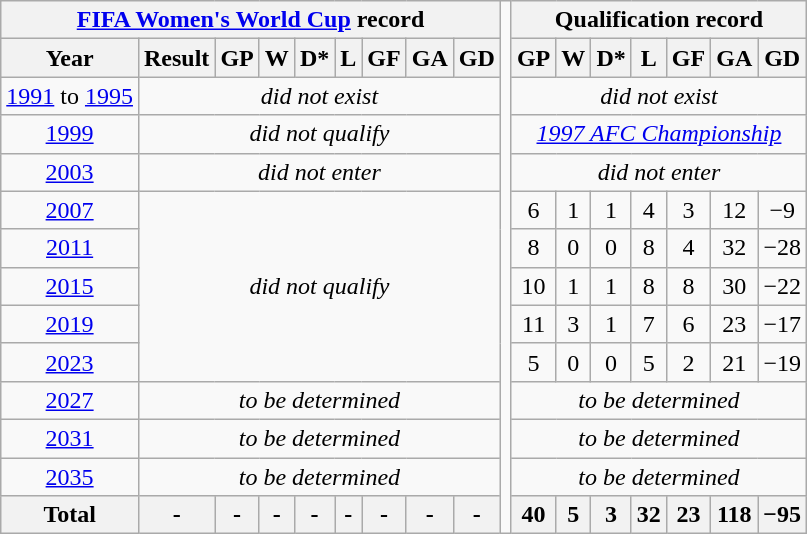<table class="wikitable" style="text-align: center;">
<tr>
<th colspan=9><a href='#'>FIFA Women's World Cup</a> record</th>
<td rowspan=15></td>
<th colspan=7>Qualification record</th>
</tr>
<tr>
<th>Year</th>
<th>Result</th>
<th>GP</th>
<th>W</th>
<th>D*</th>
<th>L</th>
<th>GF</th>
<th>GA</th>
<th>GD</th>
<th>GP</th>
<th>W</th>
<th>D*</th>
<th>L</th>
<th>GF</th>
<th>GA</th>
<th>GD</th>
</tr>
<tr>
<td> <a href='#'>1991</a> to  <a href='#'>1995</a></td>
<td colspan=8><em>did not exist</em></td>
<td colspan=7><em>did not exist</em></td>
</tr>
<tr>
<td> <a href='#'>1999</a></td>
<td colspan=8><em>did not qualify</em></td>
<td colspan=7><em><a href='#'>1997 AFC Championship</a></em></td>
</tr>
<tr>
<td> <a href='#'>2003</a></td>
<td colspan=8><em>did not enter</em></td>
<td colspan=7><em>did not enter</em></td>
</tr>
<tr>
<td> <a href='#'>2007</a></td>
<td colspan=8 rowspan=5><em>did not qualify</em></td>
<td>6</td>
<td>1</td>
<td>1</td>
<td>4</td>
<td>3</td>
<td>12</td>
<td>−9</td>
</tr>
<tr>
<td> <a href='#'>2011</a></td>
<td>8</td>
<td>0</td>
<td>0</td>
<td>8</td>
<td>4</td>
<td>32</td>
<td>−28</td>
</tr>
<tr>
<td> <a href='#'>2015</a></td>
<td>10</td>
<td>1</td>
<td>1</td>
<td>8</td>
<td>8</td>
<td>30</td>
<td>−22</td>
</tr>
<tr>
<td> <a href='#'>2019</a></td>
<td>11</td>
<td>3</td>
<td>1</td>
<td>7</td>
<td>6</td>
<td>23</td>
<td>−17</td>
</tr>
<tr>
<td> <a href='#'>2023</a></td>
<td>5</td>
<td>0</td>
<td>0</td>
<td>5</td>
<td>2</td>
<td>21</td>
<td>−19</td>
</tr>
<tr>
<td> <a href='#'>2027</a></td>
<td colspan=8><em>to be determined</em></td>
<td colspan=7><em>to be determined</em></td>
</tr>
<tr>
<td> <a href='#'>2031</a></td>
<td colspan=8><em>to be determined</em></td>
<td colspan=7><em>to be determined</em></td>
</tr>
<tr>
<td> <a href='#'>2035</a></td>
<td colspan=8><em>to be determined</em></td>
<td colspan=7><em>to be determined</em></td>
</tr>
<tr>
<th>Total</th>
<th>-</th>
<th>-</th>
<th>-</th>
<th>-</th>
<th>-</th>
<th>-</th>
<th>-</th>
<th>-</th>
<th>40</th>
<th>5</th>
<th>3</th>
<th>32</th>
<th>23</th>
<th>118</th>
<th>−95</th>
</tr>
</table>
